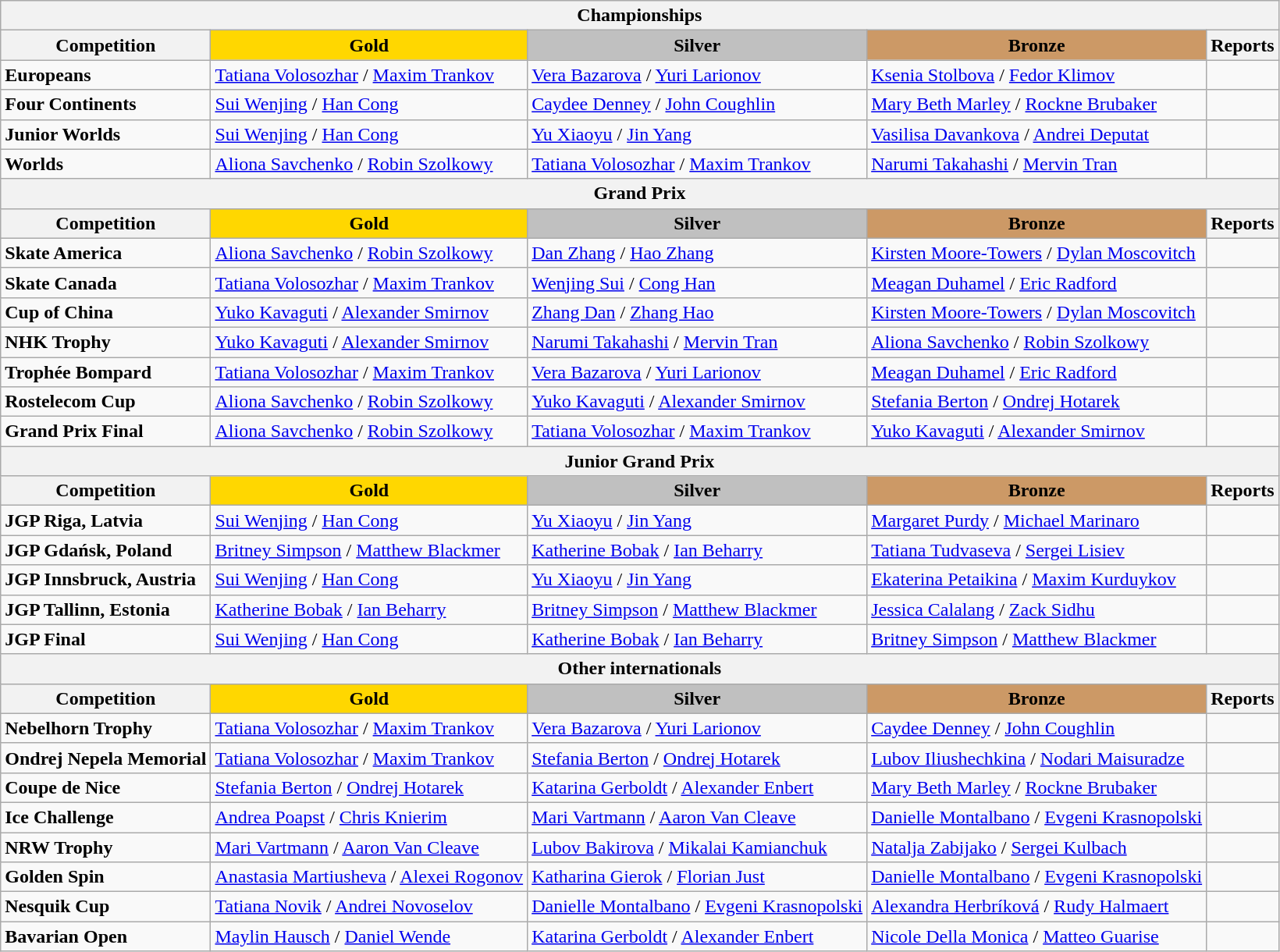<table class="wikitable">
<tr>
<th colspan=5>Championships</th>
</tr>
<tr>
<th>Competition</th>
<td align="center" bgcolor="gold"><strong>Gold</strong></td>
<td align="center" bgcolor="silver"><strong>Silver</strong></td>
<td align="center" bgcolor="cc9966"><strong>Bronze</strong></td>
<th>Reports</th>
</tr>
<tr>
<td><strong>Europeans</strong></td>
<td> <a href='#'>Tatiana Volosozhar</a> / <a href='#'>Maxim Trankov</a></td>
<td> <a href='#'>Vera Bazarova</a> / <a href='#'>Yuri Larionov</a></td>
<td> <a href='#'>Ksenia Stolbova</a> / <a href='#'>Fedor Klimov</a></td>
<td></td>
</tr>
<tr>
<td><strong>Four Continents</strong></td>
<td> <a href='#'>Sui Wenjing</a> / <a href='#'>Han Cong</a></td>
<td> <a href='#'>Caydee Denney</a> / <a href='#'>John Coughlin</a></td>
<td> <a href='#'>Mary Beth Marley</a> / <a href='#'>Rockne Brubaker</a></td>
<td></td>
</tr>
<tr>
<td><strong>Junior Worlds</strong></td>
<td> <a href='#'>Sui Wenjing</a> / <a href='#'>Han Cong</a></td>
<td> <a href='#'>Yu Xiaoyu</a> / <a href='#'>Jin Yang</a></td>
<td> <a href='#'>Vasilisa Davankova</a> / <a href='#'>Andrei Deputat</a></td>
<td></td>
</tr>
<tr>
<td><strong>Worlds</strong></td>
<td> <a href='#'>Aliona Savchenko</a> / <a href='#'>Robin Szolkowy</a></td>
<td> <a href='#'>Tatiana Volosozhar</a> / <a href='#'>Maxim Trankov</a></td>
<td> <a href='#'>Narumi Takahashi</a> / <a href='#'>Mervin Tran</a></td>
<td></td>
</tr>
<tr>
<th colspan=5>Grand Prix</th>
</tr>
<tr>
<th>Competition</th>
<td align="center" bgcolor="gold"><strong>Gold</strong></td>
<td align="center" bgcolor="silver"><strong>Silver</strong></td>
<td align="center" bgcolor="cc9966"><strong>Bronze</strong></td>
<th>Reports</th>
</tr>
<tr>
<td><strong>Skate America</strong></td>
<td> <a href='#'>Aliona Savchenko</a> / <a href='#'>Robin Szolkowy</a></td>
<td> <a href='#'>Dan Zhang</a> / <a href='#'>Hao Zhang</a></td>
<td> <a href='#'>Kirsten Moore-Towers</a> / <a href='#'>Dylan Moscovitch</a></td>
<td></td>
</tr>
<tr>
<td><strong>Skate Canada</strong></td>
<td> <a href='#'>Tatiana Volosozhar</a> / <a href='#'>Maxim Trankov</a></td>
<td> <a href='#'>Wenjing Sui</a> / <a href='#'>Cong Han</a></td>
<td> <a href='#'>Meagan Duhamel</a> / <a href='#'>Eric Radford</a></td>
<td></td>
</tr>
<tr>
<td><strong>Cup of China</strong></td>
<td> <a href='#'>Yuko Kavaguti</a> / <a href='#'>Alexander Smirnov</a></td>
<td> <a href='#'>Zhang Dan</a> / <a href='#'>Zhang Hao</a></td>
<td> <a href='#'>Kirsten Moore-Towers</a> / <a href='#'>Dylan Moscovitch</a></td>
<td></td>
</tr>
<tr>
<td><strong>NHK Trophy</strong></td>
<td> <a href='#'>Yuko Kavaguti</a> / <a href='#'>Alexander Smirnov</a></td>
<td> <a href='#'>Narumi Takahashi</a> / <a href='#'>Mervin Tran</a></td>
<td> <a href='#'>Aliona Savchenko</a> / <a href='#'>Robin Szolkowy</a></td>
<td></td>
</tr>
<tr>
<td><strong>Trophée Bompard</strong></td>
<td> <a href='#'>Tatiana Volosozhar</a> / <a href='#'>Maxim Trankov</a></td>
<td> <a href='#'>Vera Bazarova</a> / <a href='#'>Yuri Larionov</a></td>
<td> <a href='#'>Meagan Duhamel</a> / <a href='#'>Eric Radford</a></td>
<td></td>
</tr>
<tr>
<td><strong>Rostelecom Cup</strong></td>
<td> <a href='#'>Aliona Savchenko</a> / <a href='#'>Robin Szolkowy</a></td>
<td> <a href='#'>Yuko Kavaguti</a> / <a href='#'>Alexander Smirnov</a></td>
<td> <a href='#'>Stefania Berton</a> / <a href='#'>Ondrej Hotarek</a></td>
<td></td>
</tr>
<tr>
<td><strong>Grand Prix Final</strong></td>
<td> <a href='#'>Aliona Savchenko</a> / <a href='#'>Robin Szolkowy</a></td>
<td> <a href='#'>Tatiana Volosozhar</a> / <a href='#'>Maxim Trankov</a></td>
<td> <a href='#'>Yuko Kavaguti</a> / <a href='#'>Alexander Smirnov</a></td>
<td></td>
</tr>
<tr>
<th colspan=5>Junior Grand Prix</th>
</tr>
<tr>
<th>Competition</th>
<td align="center" bgcolor="gold"><strong>Gold</strong></td>
<td align="center" bgcolor="silver"><strong>Silver</strong></td>
<td align="center" bgcolor="cc9966"><strong>Bronze</strong></td>
<th>Reports</th>
</tr>
<tr>
<td><strong>JGP Riga, Latvia</strong></td>
<td> <a href='#'>Sui Wenjing</a> / <a href='#'>Han Cong</a></td>
<td> <a href='#'>Yu Xiaoyu</a> / <a href='#'>Jin Yang</a></td>
<td> <a href='#'>Margaret Purdy</a> / <a href='#'>Michael Marinaro</a></td>
<td></td>
</tr>
<tr>
<td><strong>JGP Gdańsk, Poland</strong></td>
<td> <a href='#'>Britney Simpson</a> / <a href='#'>Matthew Blackmer</a></td>
<td> <a href='#'>Katherine Bobak</a> / <a href='#'>Ian Beharry</a></td>
<td> <a href='#'>Tatiana Tudvaseva</a> / <a href='#'>Sergei Lisiev</a></td>
<td></td>
</tr>
<tr>
<td><strong>JGP Innsbruck, Austria</strong></td>
<td> <a href='#'>Sui Wenjing</a> / <a href='#'>Han Cong</a></td>
<td> <a href='#'>Yu Xiaoyu</a> / <a href='#'>Jin Yang</a></td>
<td> <a href='#'>Ekaterina Petaikina</a> / <a href='#'>Maxim Kurduykov</a></td>
<td></td>
</tr>
<tr>
<td><strong>JGP Tallinn, Estonia</strong></td>
<td> <a href='#'>Katherine Bobak</a> / <a href='#'>Ian Beharry</a></td>
<td> <a href='#'>Britney Simpson</a> / <a href='#'>Matthew Blackmer</a></td>
<td> <a href='#'>Jessica Calalang</a> / <a href='#'>Zack Sidhu</a></td>
<td></td>
</tr>
<tr>
<td><strong>JGP Final</strong></td>
<td> <a href='#'>Sui Wenjing</a> / <a href='#'>Han Cong</a></td>
<td> <a href='#'>Katherine Bobak</a> / <a href='#'>Ian Beharry</a></td>
<td> <a href='#'>Britney Simpson</a> / <a href='#'>Matthew Blackmer</a></td>
<td></td>
</tr>
<tr>
<th colspan=5>Other internationals</th>
</tr>
<tr>
<th>Competition</th>
<td align="center" bgcolor="gold"><strong>Gold</strong></td>
<td align="center" bgcolor="silver"><strong>Silver</strong></td>
<td align="center" bgcolor="cc9966"><strong>Bronze</strong></td>
<th>Reports</th>
</tr>
<tr>
<td><strong>Nebelhorn Trophy</strong></td>
<td> <a href='#'>Tatiana Volosozhar</a> / <a href='#'>Maxim Trankov</a></td>
<td> <a href='#'>Vera Bazarova</a> / <a href='#'>Yuri Larionov</a></td>
<td> <a href='#'>Caydee Denney</a> / <a href='#'>John Coughlin</a></td>
<td></td>
</tr>
<tr>
<td><strong>Ondrej Nepela Memorial</strong></td>
<td> <a href='#'>Tatiana Volosozhar</a> / <a href='#'>Maxim Trankov</a></td>
<td> <a href='#'>Stefania Berton</a> / <a href='#'>Ondrej Hotarek</a></td>
<td> <a href='#'>Lubov Iliushechkina</a> / <a href='#'>Nodari Maisuradze</a></td>
<td></td>
</tr>
<tr>
<td><strong>Coupe de Nice</strong></td>
<td> <a href='#'>Stefania Berton</a> / <a href='#'>Ondrej Hotarek</a></td>
<td> <a href='#'>Katarina Gerboldt</a> / <a href='#'>Alexander Enbert</a></td>
<td> <a href='#'>Mary Beth Marley</a> / <a href='#'>Rockne Brubaker</a></td>
<td></td>
</tr>
<tr>
<td><strong>Ice Challenge</strong></td>
<td> <a href='#'>Andrea Poapst</a> / <a href='#'>Chris Knierim</a></td>
<td> <a href='#'>Mari Vartmann</a> / <a href='#'>Aaron Van Cleave</a></td>
<td> <a href='#'>Danielle Montalbano</a> / <a href='#'>Evgeni Krasnopolski</a></td>
<td></td>
</tr>
<tr>
<td><strong>NRW Trophy</strong></td>
<td> <a href='#'>Mari Vartmann</a> / <a href='#'>Aaron Van Cleave</a></td>
<td> <a href='#'>Lubov Bakirova</a> / <a href='#'>Mikalai Kamianchuk</a></td>
<td> <a href='#'>Natalja Zabijako</a> / <a href='#'>Sergei Kulbach</a></td>
<td></td>
</tr>
<tr>
<td><strong>Golden Spin</strong></td>
<td> <a href='#'>Anastasia Martiusheva</a> / <a href='#'>Alexei Rogonov</a></td>
<td> <a href='#'>Katharina Gierok</a> / <a href='#'>Florian Just</a></td>
<td> <a href='#'>Danielle Montalbano</a> / <a href='#'>Evgeni Krasnopolski</a></td>
<td></td>
</tr>
<tr>
<td><strong>Nesquik Cup</strong></td>
<td> <a href='#'>Tatiana Novik</a> / <a href='#'>Andrei Novoselov</a></td>
<td> <a href='#'>Danielle Montalbano</a> / <a href='#'>Evgeni Krasnopolski</a></td>
<td> <a href='#'>Alexandra Herbríková</a> / <a href='#'>Rudy Halmaert</a></td>
<td></td>
</tr>
<tr>
<td><strong>Bavarian Open</strong></td>
<td> <a href='#'>Maylin Hausch</a> / <a href='#'>Daniel Wende</a></td>
<td> <a href='#'>Katarina Gerboldt</a> / <a href='#'>Alexander Enbert</a></td>
<td> <a href='#'>Nicole Della Monica</a> / <a href='#'>Matteo Guarise</a></td>
<td></td>
</tr>
</table>
